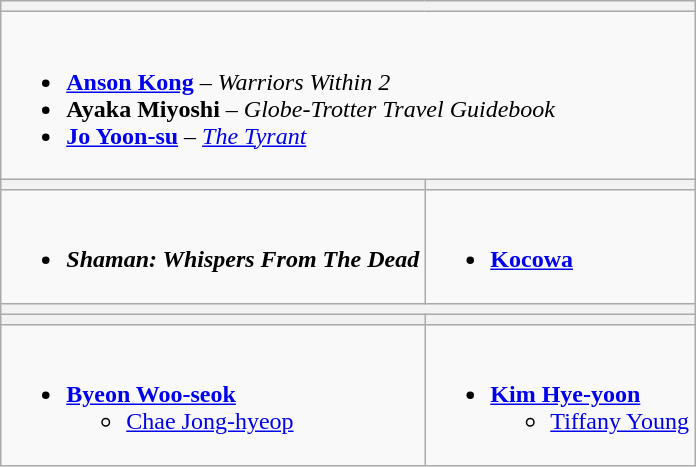<table class="wikitable">
<tr>
<th colspan=2></th>
</tr>
<tr>
<td valign="top" colspan=2><br><ul><li><strong><a href='#'>Anson Kong</a></strong> – <em>Warriors Within 2</em></li><li><strong>Ayaka Miyoshi</strong> – <em>Globe-Trotter Travel Guidebook</em></li><li><strong><a href='#'>Jo Yoon-su</a></strong> – <em><a href='#'>The Tyrant</a></em></li></ul></td>
</tr>
<tr>
<th></th>
<th></th>
</tr>
<tr>
<td valign="top"><br><ul><li> <strong><em>Shaman: Whispers From The Dead</em></strong></li></ul></td>
<td valign="top"><br><ul><li> <strong><a href='#'>Kocowa</a></strong></li></ul></td>
</tr>
<tr>
<th colspan=2></th>
</tr>
<tr>
<th></th>
<th></th>
</tr>
<tr>
<td valign="top"><br><ul><li><strong><a href='#'>Byeon Woo-seok</a></strong><ul><li><a href='#'>Chae Jong-hyeop</a></li></ul></li></ul></td>
<td valign="top"><br><ul><li><strong><a href='#'>Kim Hye-yoon</a></strong><ul><li><a href='#'>Tiffany Young</a></li></ul></li></ul></td>
</tr>
</table>
